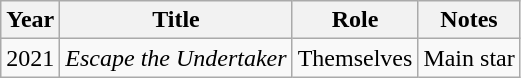<table class="wikitable sortable">
<tr>
<th>Year</th>
<th>Title</th>
<th>Role</th>
<th class="unsortable">Notes</th>
</tr>
<tr>
<td>2021</td>
<td><em>Escape the Undertaker</em></td>
<td>Themselves</td>
<td>Main star</td>
</tr>
</table>
